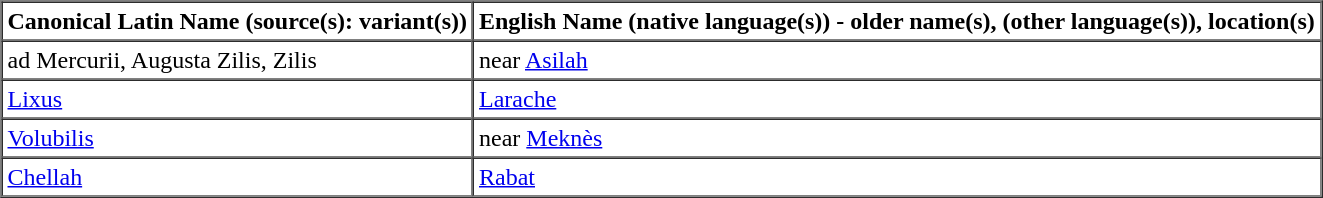<table border="1" cellspacing="0" cellpadding="3">
<tr>
<th>Canonical Latin Name (source(s): variant(s))</th>
<th>English Name (native language(s)) - older name(s), (other language(s)), location(s)</th>
</tr>
<tr>
<td>ad Mercurii, Augusta Zilis, Zilis</td>
<td>near <a href='#'>Asilah</a></td>
</tr>
<tr>
<td><a href='#'>Lixus</a></td>
<td><a href='#'>Larache</a></td>
</tr>
<tr>
<td><a href='#'>Volubilis</a></td>
<td>near <a href='#'>Meknès</a></td>
</tr>
<tr>
<td><a href='#'>Chellah</a></td>
<td><a href='#'>Rabat</a></td>
</tr>
</table>
